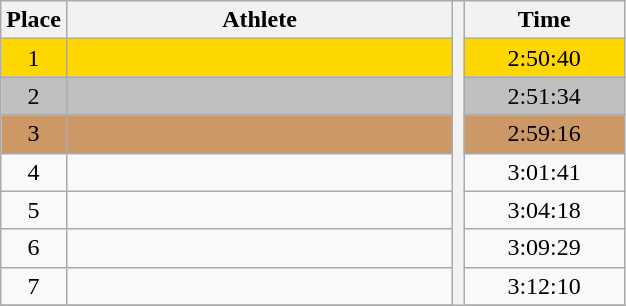<table class="wikitable" style="text-align:center">
<tr>
<th>Place</th>
<th width=250>Athlete</th>
<th rowspan=27></th>
<th width=100>Time</th>
</tr>
<tr bgcolor=gold>
<td>1</td>
<td align=left></td>
<td>2:50:40</td>
</tr>
<tr bgcolor=silver>
<td>2</td>
<td align=left></td>
<td>2:51:34</td>
</tr>
<tr bgcolor=cc9966>
<td>3</td>
<td align=left></td>
<td>2:59:16</td>
</tr>
<tr>
<td>4</td>
<td align=left></td>
<td>3:01:41</td>
</tr>
<tr>
<td>5</td>
<td align=left></td>
<td>3:04:18</td>
</tr>
<tr>
<td>6</td>
<td align=left></td>
<td>3:09:29</td>
</tr>
<tr>
<td>7</td>
<td align=left></td>
<td>3:12:10</td>
</tr>
<tr>
</tr>
</table>
